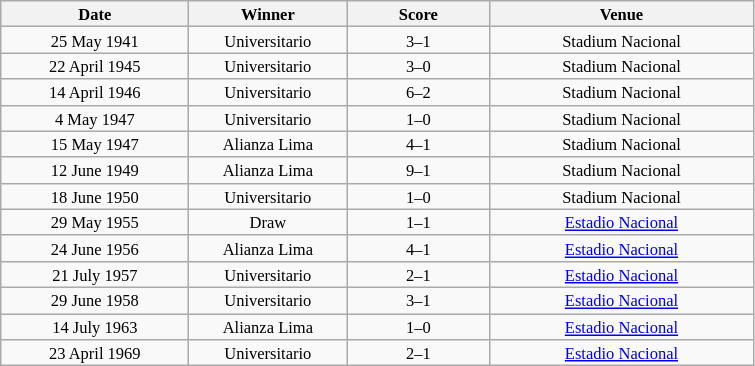<table class="wikitable" style="text-align:center; font-size:11px">
<tr>
<th width="120">Date</th>
<th width="100">Winner</th>
<th width="90">Score</th>
<th width="170">Venue</th>
</tr>
<tr>
<td>25 May 1941</td>
<td>Universitario</td>
<td>3–1</td>
<td>Stadium Nacional</td>
</tr>
<tr>
<td>22 April 1945</td>
<td>Universitario</td>
<td>3–0</td>
<td>Stadium Nacional</td>
</tr>
<tr>
<td>14 April 1946</td>
<td>Universitario</td>
<td>6–2</td>
<td>Stadium Nacional</td>
</tr>
<tr>
<td>4 May 1947</td>
<td>Universitario</td>
<td>1–0</td>
<td>Stadium Nacional</td>
</tr>
<tr>
<td>15 May 1947</td>
<td>Alianza Lima</td>
<td>4–1</td>
<td>Stadium Nacional</td>
</tr>
<tr>
<td>12 June 1949</td>
<td>Alianza Lima</td>
<td>9–1</td>
<td>Stadium Nacional</td>
</tr>
<tr>
<td>18 June 1950</td>
<td>Universitario</td>
<td>1–0</td>
<td>Stadium Nacional</td>
</tr>
<tr>
<td>29 May 1955</td>
<td>Draw</td>
<td>1–1</td>
<td><a href='#'>Estadio Nacional</a></td>
</tr>
<tr>
<td>24 June 1956</td>
<td>Alianza Lima</td>
<td>4–1</td>
<td><a href='#'>Estadio Nacional</a></td>
</tr>
<tr>
<td>21 July 1957</td>
<td>Universitario</td>
<td>2–1</td>
<td><a href='#'>Estadio Nacional</a></td>
</tr>
<tr>
<td>29 June 1958</td>
<td>Universitario</td>
<td>3–1</td>
<td><a href='#'>Estadio Nacional</a></td>
</tr>
<tr>
<td>14 July 1963</td>
<td>Alianza Lima</td>
<td>1–0</td>
<td><a href='#'>Estadio Nacional</a></td>
</tr>
<tr>
<td>23 April 1969</td>
<td>Universitario</td>
<td>2–1</td>
<td><a href='#'>Estadio Nacional</a></td>
</tr>
</table>
